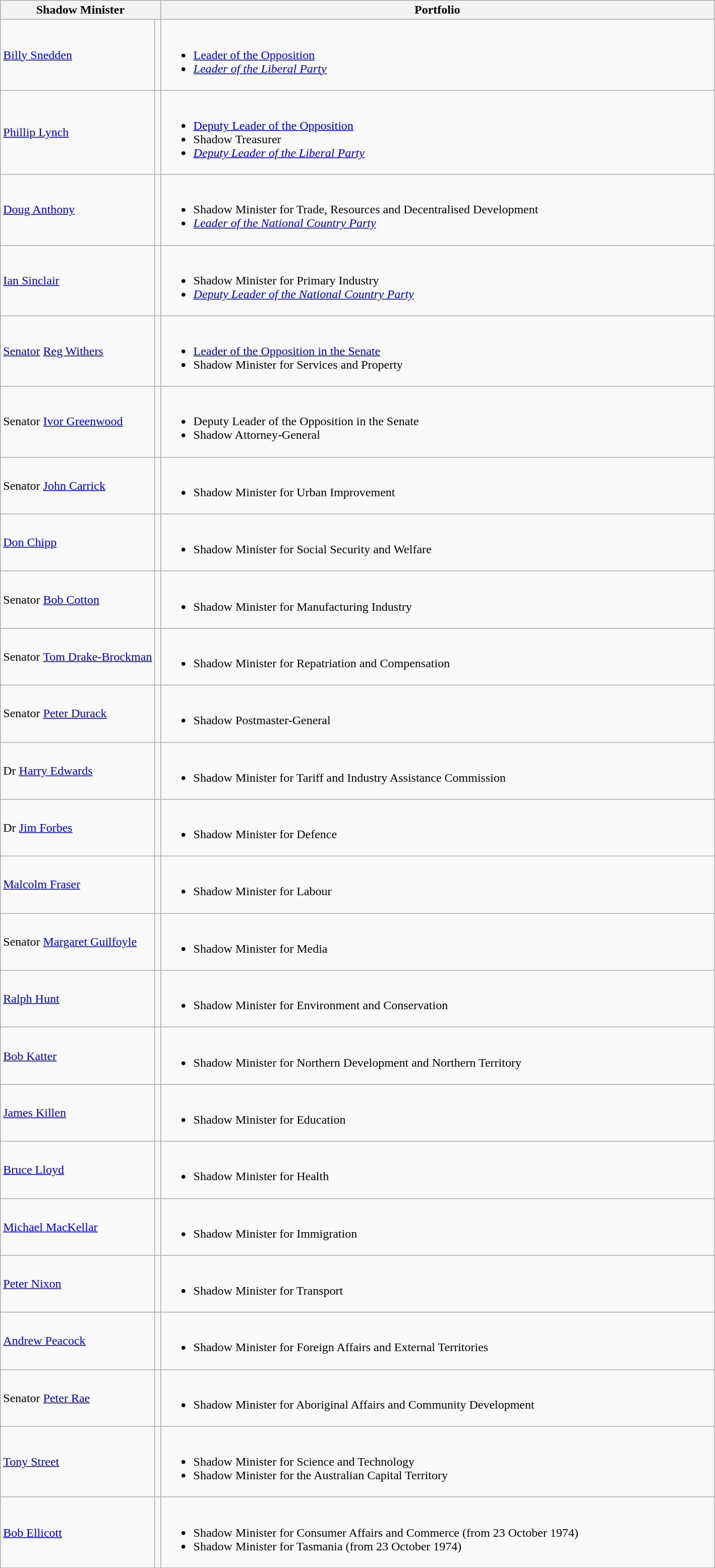<table class="wikitable">
<tr>
<th width=80 colspan="2">Shadow Minister</th>
<th width=725>Portfolio</th>
</tr>
<tr>
<td><a href='#'>Billy Snedden</a> </td>
<td></td>
<td><br><ul><li><a href='#'>Leader of the Opposition</a></li><li><a href='#'><em>Leader of the Liberal Party</em></a></li></ul></td>
</tr>
<tr>
<td><a href='#'>Phillip Lynch</a> </td>
<td></td>
<td><br><ul><li><a href='#'>Deputy Leader of the Opposition</a></li><li>Shadow Treasurer</li><li><a href='#'><em>Deputy Leader of the Liberal Party</em></a></li></ul></td>
</tr>
<tr>
<td><a href='#'>Doug Anthony</a> </td>
<td></td>
<td><br><ul><li>Shadow Minister for Trade, Resources and Decentralised Development</li><li><a href='#'><em>Leader of the National Country Party</em></a></li></ul></td>
</tr>
<tr>
<td><a href='#'>Ian Sinclair</a> </td>
<td></td>
<td><br><ul><li>Shadow Minister for Primary Industry</li><li><a href='#'><em>Deputy Leader of the National Country Party</em></a></li></ul></td>
</tr>
<tr>
<td><a href='#'>Senator</a> <a href='#'>Reg Withers</a></td>
<td></td>
<td><br><ul><li><a href='#'>Leader of the Opposition in the Senate</a></li><li>Shadow Minister for Services and Property</li></ul></td>
</tr>
<tr>
<td>Senator <a href='#'>Ivor Greenwood</a> </td>
<td></td>
<td><br><ul><li>Deputy Leader of the Opposition in the Senate</li><li>Shadow Attorney-General</li></ul></td>
</tr>
<tr>
<td>Senator <a href='#'>John Carrick</a></td>
<td></td>
<td><br><ul><li>Shadow Minister for Urban Improvement</li></ul></td>
</tr>
<tr>
<td><a href='#'>Don Chipp</a> </td>
<td></td>
<td><br><ul><li>Shadow Minister for Social Security and Welfare</li></ul></td>
</tr>
<tr>
<td>Senator <a href='#'>Bob Cotton</a></td>
<td></td>
<td><br><ul><li>Shadow Minister for Manufacturing Industry</li></ul></td>
</tr>
<tr>
<td>Senator <a href='#'>Tom Drake-Brockman</a></td>
<td></td>
<td><br><ul><li>Shadow Minister for Repatriation and Compensation</li></ul></td>
</tr>
<tr>
<td>Senator <a href='#'>Peter Durack</a></td>
<td></td>
<td><br><ul><li>Shadow Postmaster-General</li></ul></td>
</tr>
<tr>
<td>Dr <a href='#'>Harry Edwards</a> </td>
<td></td>
<td><br><ul><li>Shadow Minister for Tariff and Industry Assistance Commission</li></ul></td>
</tr>
<tr>
<td>Dr <a href='#'>Jim Forbes</a> </td>
<td></td>
<td><br><ul><li>Shadow Minister for Defence</li></ul></td>
</tr>
<tr>
<td><a href='#'>Malcolm Fraser</a> </td>
<td></td>
<td><br><ul><li>Shadow Minister for Labour</li></ul></td>
</tr>
<tr>
<td>Senator <a href='#'>Margaret Guilfoyle</a></td>
<td></td>
<td><br><ul><li>Shadow Minister for Media</li></ul></td>
</tr>
<tr>
<td><a href='#'>Ralph Hunt</a> </td>
<td></td>
<td><br><ul><li>Shadow Minister for Environment and Conservation</li></ul></td>
</tr>
<tr>
<td><a href='#'>Bob Katter</a> </td>
<td></td>
<td><br><ul><li>Shadow Minister for Northern Development and Northern Territory</li></ul></td>
</tr>
<tr>
<td><a href='#'>James Killen</a> </td>
<td></td>
<td><br><ul><li>Shadow Minister for Education</li></ul></td>
</tr>
<tr>
<td><a href='#'>Bruce Lloyd</a> </td>
<td></td>
<td><br><ul><li>Shadow Minister for Health</li></ul></td>
</tr>
<tr>
<td><a href='#'>Michael MacKellar</a> </td>
<td></td>
<td><br><ul><li>Shadow Minister for Immigration</li></ul></td>
</tr>
<tr>
<td><a href='#'>Peter Nixon</a> </td>
<td></td>
<td><br><ul><li>Shadow Minister for Transport</li></ul></td>
</tr>
<tr>
<td><a href='#'>Andrew Peacock</a> </td>
<td></td>
<td><br><ul><li>Shadow Minister for Foreign Affairs and External Territories</li></ul></td>
</tr>
<tr>
<td>Senator <a href='#'>Peter Rae</a></td>
<td></td>
<td><br><ul><li>Shadow Minister for Aboriginal Affairs and Community Development</li></ul></td>
</tr>
<tr>
<td><a href='#'>Tony Street</a> </td>
<td></td>
<td><br><ul><li>Shadow Minister for Science and Technology</li><li>Shadow Minister for the Australian Capital Territory</li></ul></td>
</tr>
<tr>
<td><a href='#'>Bob Ellicott</a>  </td>
<td></td>
<td><br><ul><li>Shadow Minister for Consumer Affairs and Commerce (from 23 October 1974)</li><li>Shadow Minister for Tasmania (from 23 October 1974)</li></ul></td>
</tr>
</table>
